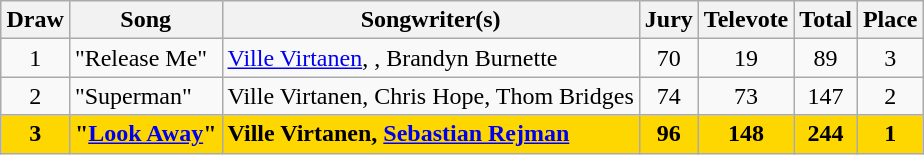<table class="sortable wikitable" style="margin: 1em auto 1em auto; text-align:center">
<tr>
<th>Draw</th>
<th>Song</th>
<th>Songwriter(s)</th>
<th>Jury</th>
<th>Televote</th>
<th>Total</th>
<th>Place</th>
</tr>
<tr>
<td>1</td>
<td align="left">"Release Me"</td>
<td align="left"><a href='#'>Ville Virtanen</a>, , Brandyn Burnette</td>
<td>70</td>
<td>19</td>
<td>89</td>
<td>3</td>
</tr>
<tr>
<td>2</td>
<td align="left">"Superman"</td>
<td align="left">Ville Virtanen, Chris Hope, Thom Bridges</td>
<td>74</td>
<td>73</td>
<td>147</td>
<td>2</td>
</tr>
<tr style="font-weight:bold; background:gold;">
<td>3</td>
<td align="left">"<a href='#'>Look Away</a>"</td>
<td align="left">Ville Virtanen, <a href='#'>Sebastian Rejman</a></td>
<td>96</td>
<td>148</td>
<td>244</td>
<td>1</td>
</tr>
</table>
